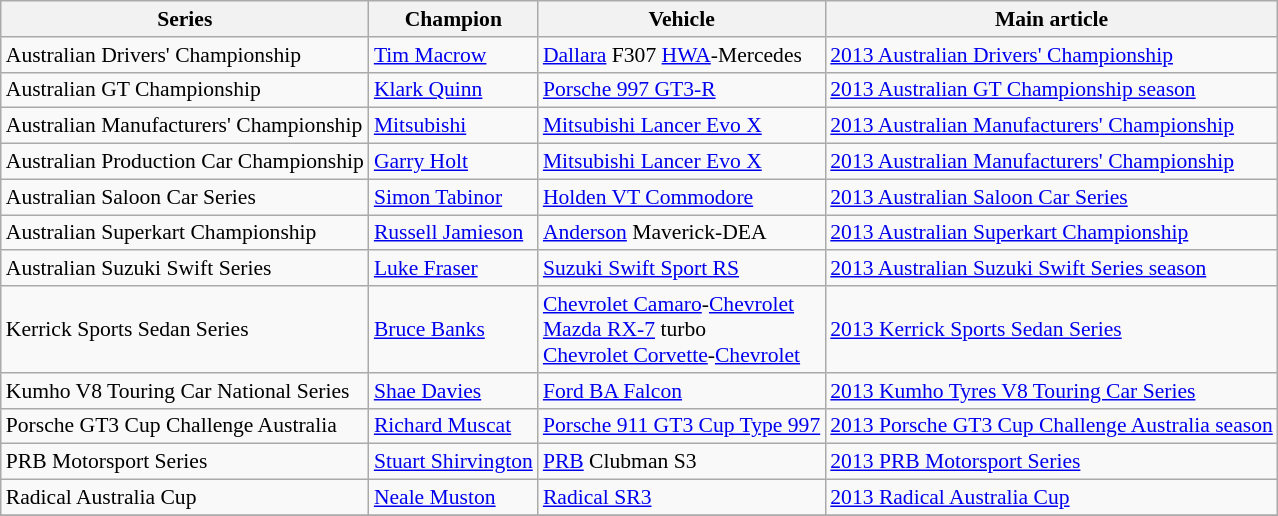<table class="wikitable" style="font-size: 90%">
<tr>
<th>Series</th>
<th>Champion</th>
<th>Vehicle</th>
<th>Main article</th>
</tr>
<tr>
<td>Australian Drivers' Championship</td>
<td><a href='#'>Tim Macrow</a></td>
<td><a href='#'>Dallara</a> F307 <a href='#'>HWA</a>-Mercedes</td>
<td><a href='#'>2013 Australian Drivers' Championship</a></td>
</tr>
<tr>
<td>Australian GT Championship</td>
<td><a href='#'>Klark Quinn</a></td>
<td><a href='#'>Porsche 997 GT3-R</a></td>
<td><a href='#'>2013 Australian GT Championship season</a></td>
</tr>
<tr>
<td>Australian Manufacturers' Championship</td>
<td><a href='#'>Mitsubishi</a></td>
<td><a href='#'>Mitsubishi Lancer Evo X</a></td>
<td><a href='#'>2013 Australian Manufacturers' Championship</a></td>
</tr>
<tr>
<td>Australian Production Car Championship</td>
<td><a href='#'>Garry Holt</a></td>
<td><a href='#'>Mitsubishi Lancer Evo X</a></td>
<td><a href='#'>2013 Australian Manufacturers' Championship</a></td>
</tr>
<tr>
<td>Australian Saloon Car Series</td>
<td><a href='#'>Simon Tabinor</a></td>
<td><a href='#'>Holden VT Commodore</a></td>
<td><a href='#'>2013 Australian Saloon Car Series</a></td>
</tr>
<tr>
<td>Australian Superkart Championship</td>
<td><a href='#'>Russell Jamieson</a></td>
<td><a href='#'>Anderson</a> Maverick-DEA</td>
<td><a href='#'>2013 Australian Superkart Championship</a></td>
</tr>
<tr>
<td>Australian Suzuki Swift Series</td>
<td><a href='#'>Luke Fraser</a></td>
<td><a href='#'>Suzuki Swift Sport RS</a></td>
<td><a href='#'>2013 Australian Suzuki Swift Series season</a></td>
</tr>
<tr>
<td>Kerrick Sports Sedan Series</td>
<td><a href='#'>Bruce Banks</a></td>
<td><a href='#'>Chevrolet Camaro</a>-<a href='#'>Chevrolet</a><br><a href='#'>Mazda RX-7</a> turbo<br><a href='#'>Chevrolet Corvette</a>-<a href='#'>Chevrolet</a></td>
<td><a href='#'>2013 Kerrick Sports Sedan Series</a></td>
</tr>
<tr>
<td>Kumho V8 Touring Car National Series</td>
<td><a href='#'>Shae Davies</a></td>
<td><a href='#'>Ford BA Falcon</a></td>
<td><a href='#'>2013 Kumho Tyres V8 Touring Car Series</a></td>
</tr>
<tr>
<td>Porsche GT3 Cup Challenge Australia</td>
<td><a href='#'>Richard Muscat</a></td>
<td><a href='#'>Porsche 911 GT3 Cup Type 997</a></td>
<td><a href='#'>2013 Porsche GT3 Cup Challenge Australia season</a></td>
</tr>
<tr>
<td>PRB Motorsport Series</td>
<td><a href='#'>Stuart Shirvington</a></td>
<td><a href='#'>PRB</a> Clubman S3</td>
<td><a href='#'>2013 PRB Motorsport Series</a></td>
</tr>
<tr>
<td>Radical Australia Cup</td>
<td><a href='#'>Neale Muston</a></td>
<td><a href='#'>Radical SR3</a></td>
<td><a href='#'>2013 Radical Australia Cup</a></td>
</tr>
<tr>
</tr>
</table>
